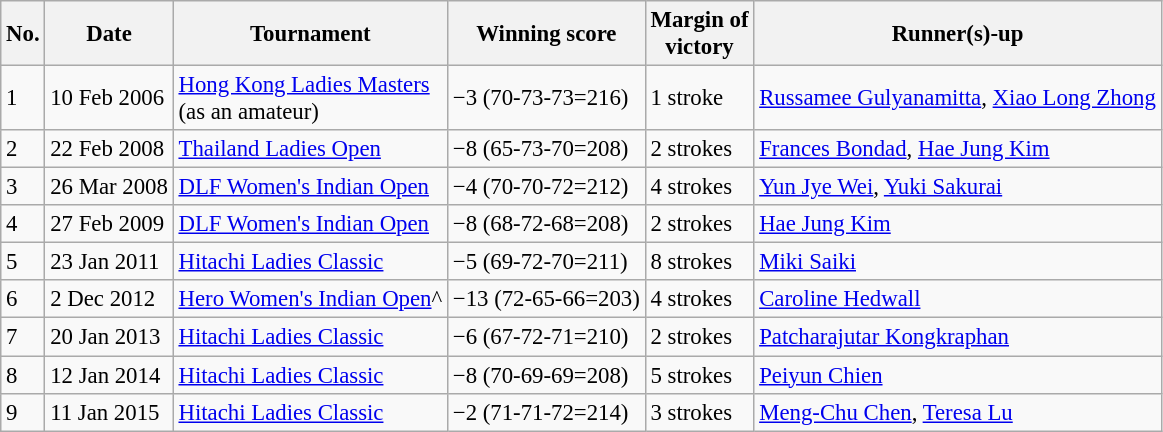<table class="wikitable" style="font-size:95%;">
<tr>
<th>No.</th>
<th>Date</th>
<th>Tournament</th>
<th>Winning score</th>
<th>Margin of<br>victory</th>
<th>Runner(s)-up</th>
</tr>
<tr>
<td>1</td>
<td>10 Feb 2006</td>
<td><a href='#'>Hong Kong Ladies Masters</a><br>(as an amateur)</td>
<td>−3 (70-73-73=216)</td>
<td>1 stroke</td>
<td> <a href='#'>Russamee Gulyanamitta</a>,  <a href='#'>Xiao Long Zhong</a></td>
</tr>
<tr>
<td>2</td>
<td>22 Feb 2008</td>
<td><a href='#'>Thailand Ladies Open</a></td>
<td>−8 (65-73-70=208)</td>
<td>2 strokes</td>
<td> <a href='#'>Frances Bondad</a>,  <a href='#'>Hae Jung Kim</a></td>
</tr>
<tr>
<td>3</td>
<td>26 Mar 2008</td>
<td><a href='#'>DLF Women's Indian Open</a></td>
<td>−4 (70-70-72=212)</td>
<td>4 strokes</td>
<td> <a href='#'>Yun Jye Wei</a>,  <a href='#'>Yuki Sakurai</a></td>
</tr>
<tr>
<td>4</td>
<td>27 Feb 2009</td>
<td><a href='#'>DLF Women's Indian Open</a></td>
<td>−8 (68-72-68=208)</td>
<td>2 strokes</td>
<td> <a href='#'>Hae Jung Kim</a></td>
</tr>
<tr>
<td>5</td>
<td>23 Jan 2011</td>
<td><a href='#'>Hitachi Ladies Classic</a></td>
<td>−5 (69-72-70=211)</td>
<td>8 strokes</td>
<td> <a href='#'>Miki Saiki</a></td>
</tr>
<tr>
<td>6</td>
<td>2 Dec 2012</td>
<td><a href='#'>Hero Women's Indian Open</a>^</td>
<td>−13 (72-65-66=203)</td>
<td>4 strokes</td>
<td> <a href='#'>Caroline Hedwall</a></td>
</tr>
<tr>
<td>7</td>
<td>20 Jan 2013</td>
<td><a href='#'>Hitachi Ladies Classic</a></td>
<td>−6 (67-72-71=210)</td>
<td>2 strokes</td>
<td> <a href='#'>Patcharajutar Kongkraphan</a></td>
</tr>
<tr>
<td>8</td>
<td>12 Jan 2014</td>
<td><a href='#'>Hitachi Ladies Classic</a></td>
<td>−8 (70-69-69=208)</td>
<td>5 strokes</td>
<td> <a href='#'>Peiyun Chien</a></td>
</tr>
<tr>
<td>9</td>
<td>11 Jan 2015</td>
<td><a href='#'>Hitachi Ladies Classic</a></td>
<td>−2 (71-71-72=214)</td>
<td>3 strokes</td>
<td> <a href='#'>Meng-Chu Chen</a>,  <a href='#'>Teresa Lu</a></td>
</tr>
</table>
